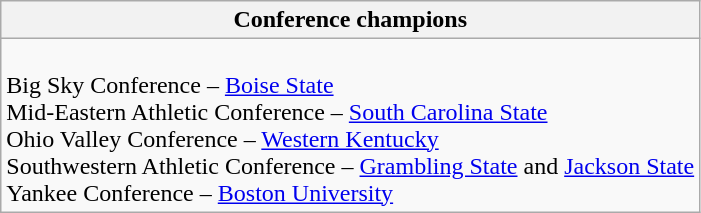<table class="wikitable">
<tr>
<th>Conference champions</th>
</tr>
<tr>
<td><br>Big Sky Conference – <a href='#'>Boise State</a><br>
Mid-Eastern Athletic Conference – <a href='#'>South Carolina State</a><br>
Ohio Valley Conference – <a href='#'>Western Kentucky</a><br>
Southwestern Athletic Conference – <a href='#'>Grambling State</a> and <a href='#'>Jackson State</a><br>
Yankee Conference – <a href='#'>Boston University</a></td>
</tr>
</table>
